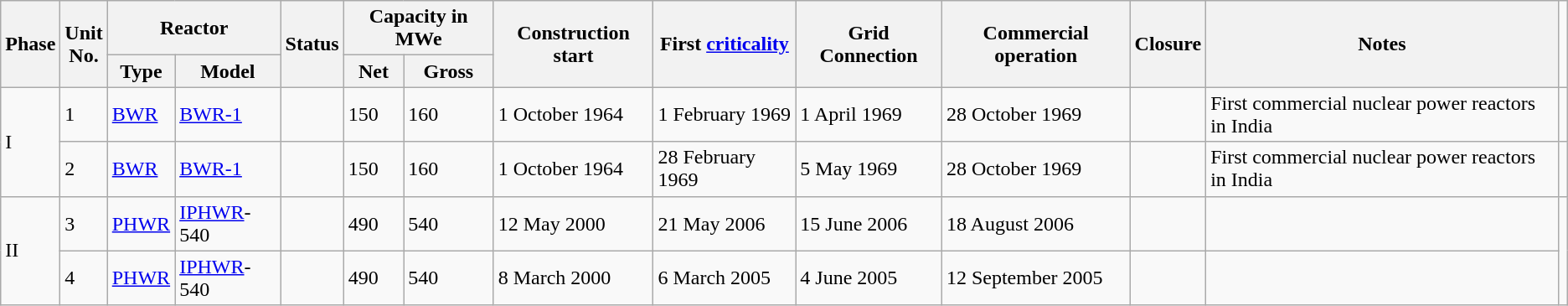<table class="wikitable sortable mw-datatable">
<tr>
<th rowspan="2">Phase</th>
<th rowspan="2">Unit<br>No.</th>
<th colspan="2">Reactor</th>
<th rowspan="2">Status</th>
<th colspan="2">Capacity in MWe</th>
<th rowspan="2">Construction start</th>
<th rowspan="2">First <a href='#'>criticality</a></th>
<th rowspan="2">Grid Connection</th>
<th rowspan="2">Commercial operation</th>
<th rowspan="2">Closure</th>
<th rowspan="2">Notes</th>
</tr>
<tr>
<th>Type</th>
<th>Model</th>
<th>Net</th>
<th>Gross</th>
</tr>
<tr>
<td rowspan="2">I</td>
<td>1</td>
<td><a href='#'>BWR</a></td>
<td><a href='#'>BWR-1</a></td>
<td></td>
<td>150</td>
<td>160</td>
<td>1 October 1964</td>
<td>1 February 1969</td>
<td>1 April 1969</td>
<td>28 October 1969</td>
<td></td>
<td>First commercial nuclear power reactors in India</td>
<td></td>
</tr>
<tr>
<td>2</td>
<td><a href='#'>BWR</a></td>
<td><a href='#'>BWR-1</a></td>
<td></td>
<td>150</td>
<td>160</td>
<td>1 October 1964</td>
<td>28 February 1969</td>
<td>5 May 1969</td>
<td>28 October 1969</td>
<td></td>
<td>First commercial nuclear power reactors in India</td>
<td></td>
</tr>
<tr>
<td rowspan="2">II</td>
<td>3</td>
<td><a href='#'>PHWR</a></td>
<td><a href='#'>IPHWR</a>-540</td>
<td></td>
<td>490</td>
<td>540</td>
<td>12 May 2000</td>
<td>21 May 2006</td>
<td>15 June 2006</td>
<td>18 August 2006</td>
<td></td>
<td></td>
</tr>
<tr>
<td>4</td>
<td><a href='#'>PHWR</a></td>
<td><a href='#'>IPHWR</a>-540</td>
<td></td>
<td>490</td>
<td>540</td>
<td>8 March 2000</td>
<td>6 March 2005</td>
<td>4 June 2005</td>
<td>12 September 2005</td>
<td></td>
<td></td>
</tr>
</table>
